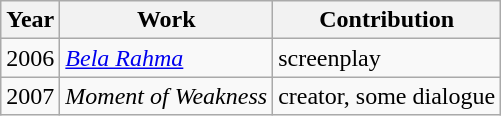<table class="wikitable">
<tr>
<th>Year</th>
<th>Work</th>
<th>Contribution</th>
</tr>
<tr>
<td>2006</td>
<td><em><a href='#'>Bela Rahma</a></em></td>
<td>screenplay</td>
</tr>
<tr>
<td>2007</td>
<td><em>Moment of Weakness</em></td>
<td>creator, some dialogue</td>
</tr>
</table>
